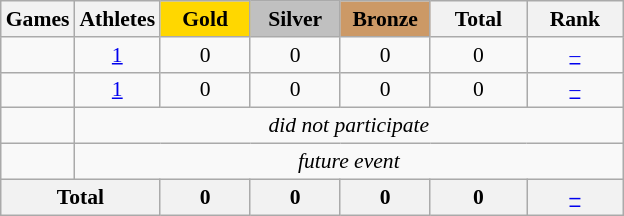<table class="wikitable" style="text-align:center; font-size:90%;">
<tr>
<th>Games</th>
<th>Athletes</th>
<td style="background:gold; width:3.7em; font-weight:bold;">Gold</td>
<td style="background:silver; width:3.7em; font-weight:bold;">Silver</td>
<td style="background:#cc9966; width:3.7em; font-weight:bold;">Bronze</td>
<th style="width:4em; font-weight:bold;">Total</th>
<th style="width:4em; font-weight:bold;">Rank</th>
</tr>
<tr>
<td align=left></td>
<td><a href='#'>1</a></td>
<td>0</td>
<td>0</td>
<td>0</td>
<td>0</td>
<td><a href='#'>–</a></td>
</tr>
<tr>
<td align=left></td>
<td><a href='#'>1</a></td>
<td>0</td>
<td>0</td>
<td>0</td>
<td>0</td>
<td><a href='#'>–</a></td>
</tr>
<tr>
<td align=left></td>
<td colspan=6><em>did not participate</em></td>
</tr>
<tr>
<td align=left></td>
<td colspan=6><em>future event</em></td>
</tr>
<tr>
<th colspan=2>Total</th>
<th>0</th>
<th>0</th>
<th>0</th>
<th>0</th>
<th><a href='#'>–</a></th>
</tr>
</table>
